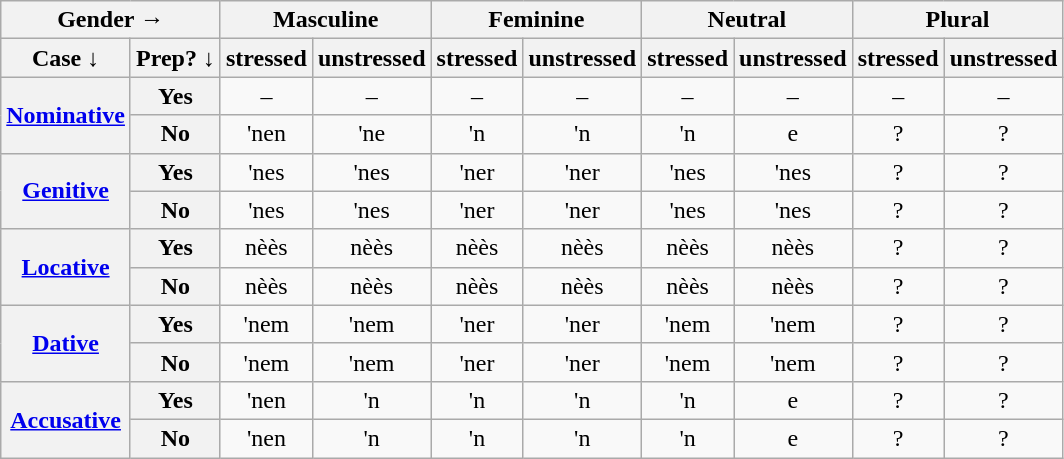<table class="wikitable" style="text-align: center;">
<tr>
<th colspan="2">Gender →</th>
<th colspan="2">Masculine</th>
<th colspan="2">Feminine</th>
<th colspan="2">Neutral</th>
<th colspan="2">Plural</th>
</tr>
<tr>
<th>Case ↓</th>
<th>Prep? ↓</th>
<th>stressed</th>
<th>unstressed</th>
<th>stressed</th>
<th>unstressed</th>
<th>stressed</th>
<th>unstressed</th>
<th>stressed</th>
<th>unstressed</th>
</tr>
<tr>
<th rowspan="2"><a href='#'>Nominative</a></th>
<th>Yes</th>
<td>–</td>
<td>–</td>
<td>–</td>
<td>–</td>
<td>–</td>
<td>–</td>
<td>–</td>
<td>–</td>
</tr>
<tr>
<th>No</th>
<td>'nen</td>
<td>'ne</td>
<td>'n</td>
<td>'n</td>
<td>'n</td>
<td>e</td>
<td>?</td>
<td>?</td>
</tr>
<tr>
<th rowspan="2"><a href='#'>Genitive</a></th>
<th>Yes</th>
<td>'nes</td>
<td>'nes</td>
<td>'ner</td>
<td>'ner</td>
<td>'nes</td>
<td>'nes</td>
<td>?</td>
<td>?</td>
</tr>
<tr>
<th>No</th>
<td>'nes</td>
<td>'nes</td>
<td>'ner</td>
<td>'ner</td>
<td>'nes</td>
<td>'nes</td>
<td>?</td>
<td>?</td>
</tr>
<tr>
<th rowspan="2"><a href='#'>Locative</a></th>
<th>Yes</th>
<td>nèès</td>
<td>nèès</td>
<td>nèès</td>
<td>nèès</td>
<td>nèès</td>
<td>nèès</td>
<td>?</td>
<td>?</td>
</tr>
<tr>
<th>No</th>
<td>nèès</td>
<td>nèès</td>
<td>nèès</td>
<td>nèès</td>
<td>nèès</td>
<td>nèès</td>
<td>?</td>
<td>?</td>
</tr>
<tr>
<th rowspan="2"><a href='#'>Dative</a></th>
<th>Yes</th>
<td>'nem</td>
<td>'nem</td>
<td>'ner</td>
<td>'ner</td>
<td>'nem</td>
<td>'nem</td>
<td>?</td>
<td>?</td>
</tr>
<tr>
<th>No</th>
<td>'nem</td>
<td>'nem</td>
<td>'ner</td>
<td>'ner</td>
<td>'nem</td>
<td>'nem</td>
<td>?</td>
<td>?</td>
</tr>
<tr>
<th rowspan="2"><a href='#'>Accusative</a></th>
<th>Yes</th>
<td>'nen</td>
<td>'n</td>
<td>'n</td>
<td>'n</td>
<td>'n</td>
<td>e</td>
<td>?</td>
<td>?</td>
</tr>
<tr>
<th>No</th>
<td>'nen</td>
<td>'n</td>
<td>'n</td>
<td>'n</td>
<td>'n</td>
<td>e</td>
<td>?</td>
<td>?</td>
</tr>
</table>
